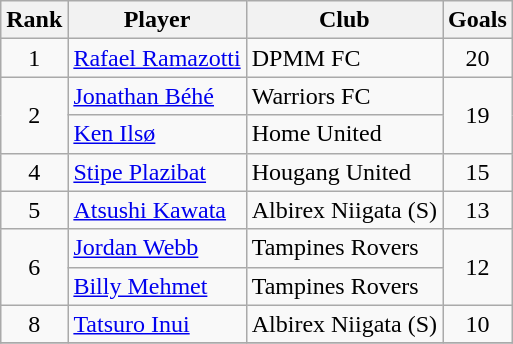<table class="wikitable" style="text-align:center">
<tr>
<th>Rank</th>
<th>Player</th>
<th>Club</th>
<th>Goals</th>
</tr>
<tr>
<td>1</td>
<td align="left"> <a href='#'>Rafael Ramazotti</a></td>
<td align="left"> DPMM FC</td>
<td>20</td>
</tr>
<tr>
<td rowspan=2>2</td>
<td align="left"> <a href='#'>Jonathan Béhé</a></td>
<td align="left">Warriors FC</td>
<td rowspan=2>19</td>
</tr>
<tr>
<td align="left"> <a href='#'>Ken Ilsø</a></td>
<td align="left">Home United</td>
</tr>
<tr>
<td>4</td>
<td align="left"> <a href='#'>Stipe Plazibat</a></td>
<td align="left">Hougang United</td>
<td>15</td>
</tr>
<tr>
<td>5</td>
<td align="left"> <a href='#'>Atsushi Kawata</a></td>
<td align="left"> Albirex Niigata (S)</td>
<td>13</td>
</tr>
<tr>
<td rowspan=2>6</td>
<td align="left"> <a href='#'>Jordan Webb</a></td>
<td align="left">Tampines Rovers</td>
<td rowspan=2>12</td>
</tr>
<tr>
<td align="left"> <a href='#'>Billy Mehmet</a></td>
<td align="left">Tampines Rovers</td>
</tr>
<tr>
<td>8</td>
<td align="left"> <a href='#'>Tatsuro Inui</a></td>
<td align="left"> Albirex Niigata (S)</td>
<td>10</td>
</tr>
<tr>
</tr>
</table>
